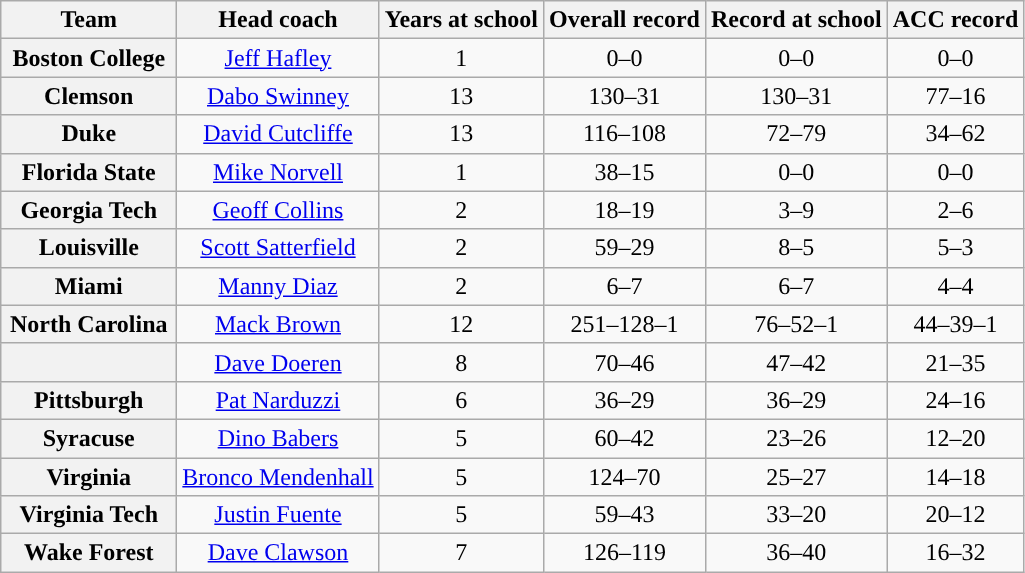<table class="wikitable sortable" style="text-align: center;">
<tr>
<th width="110">Team</th>
<th>Head coach</th>
<th>Years at school</th>
<th>Overall record</th>
<th>Record at school</th>
<th>ACC record</th>
</tr>
<tr>
<th>Boston College</th>
<td><a href='#'>Jeff Hafley</a></td>
<td>1</td>
<td>0–0</td>
<td>0–0</td>
<td>0–0</td>
</tr>
<tr>
<th>Clemson</th>
<td><a href='#'>Dabo Swinney</a></td>
<td>13</td>
<td>130–31</td>
<td>130–31</td>
<td>77–16</td>
</tr>
<tr>
<th>Duke</th>
<td><a href='#'>David Cutcliffe</a></td>
<td>13</td>
<td>116–108</td>
<td>72–79</td>
<td>34–62</td>
</tr>
<tr>
<th>Florida State</th>
<td><a href='#'>Mike Norvell</a></td>
<td>1</td>
<td>38–15</td>
<td>0–0</td>
<td>0–0</td>
</tr>
<tr>
<th>Georgia Tech</th>
<td><a href='#'>Geoff Collins</a></td>
<td>2</td>
<td>18–19</td>
<td>3–9</td>
<td>2–6</td>
</tr>
<tr>
<th>Louisville</th>
<td><a href='#'>Scott Satterfield</a></td>
<td>2</td>
<td>59–29</td>
<td>8–5</td>
<td>5–3</td>
</tr>
<tr>
<th>Miami</th>
<td><a href='#'>Manny Diaz</a></td>
<td>2</td>
<td>6–7</td>
<td>6–7</td>
<td>4–4</td>
</tr>
<tr>
<th>North Carolina</th>
<td><a href='#'>Mack Brown</a></td>
<td>12</td>
<td>251–128–1</td>
<td>76–52–1</td>
<td>44–39–1</td>
</tr>
<tr>
<th></th>
<td><a href='#'>Dave Doeren</a></td>
<td>8</td>
<td>70–46</td>
<td>47–42</td>
<td>21–35</td>
</tr>
<tr>
<th>Pittsburgh</th>
<td><a href='#'>Pat Narduzzi</a></td>
<td>6</td>
<td>36–29</td>
<td>36–29</td>
<td>24–16</td>
</tr>
<tr>
<th>Syracuse</th>
<td><a href='#'>Dino Babers</a></td>
<td>5</td>
<td>60–42</td>
<td>23–26</td>
<td>12–20</td>
</tr>
<tr>
<th>Virginia</th>
<td><a href='#'>Bronco Mendenhall</a></td>
<td>5</td>
<td>124–70</td>
<td>25–27</td>
<td>14–18</td>
</tr>
<tr>
<th>Virginia Tech</th>
<td><a href='#'>Justin Fuente</a></td>
<td>5</td>
<td>59–43</td>
<td>33–20</td>
<td>20–12</td>
</tr>
<tr>
<th>Wake Forest</th>
<td><a href='#'>Dave Clawson</a></td>
<td>7</td>
<td>126–119</td>
<td>36–40</td>
<td>16–32</td>
</tr>
</table>
